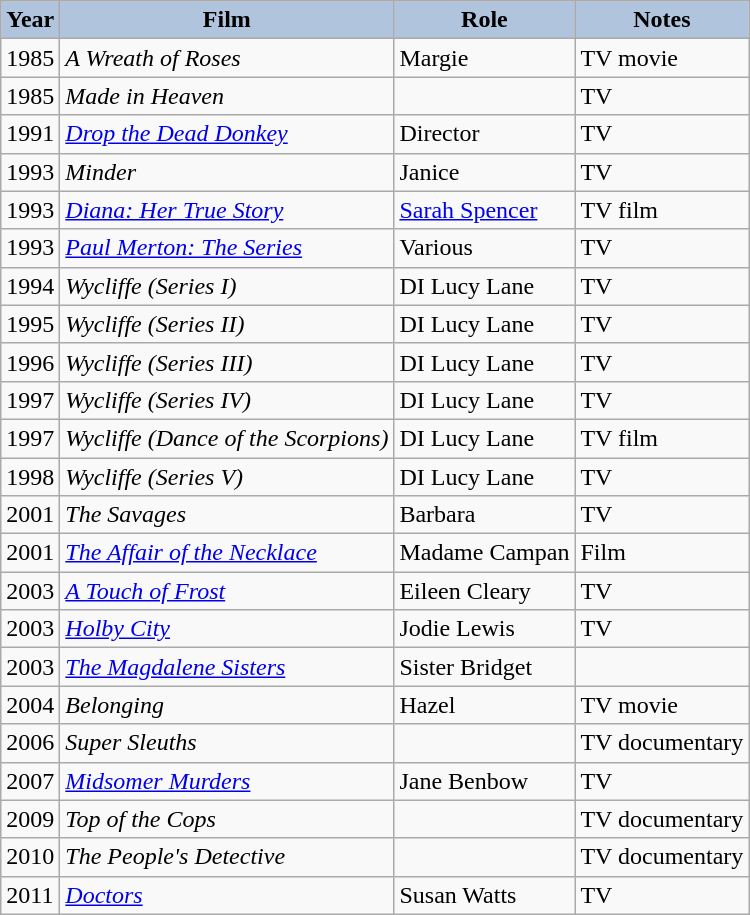<table class="wikitable sortable">
<tr>
<th style="background:#B0C4DE;">Year</th>
<th style="background:#B0C4DE;">Film</th>
<th style="background:#B0C4DE;">Role</th>
<th style="background:#B0C4DE;">Notes</th>
</tr>
<tr>
<td rowspan="1">1985</td>
<td><em>A Wreath of Roses</em></td>
<td>Margie</td>
<td>TV movie</td>
</tr>
<tr>
<td rowspan="1">1985</td>
<td><em>Made in Heaven</em></td>
<td></td>
<td>TV</td>
</tr>
<tr>
<td rowspan="1">1991</td>
<td><em><a href='#'>Drop the Dead Donkey</a></em></td>
<td>Director</td>
<td>TV</td>
</tr>
<tr>
<td rowspan="1">1993</td>
<td><em>Minder</em></td>
<td>Janice</td>
<td>TV</td>
</tr>
<tr>
<td rowspan="1">1993</td>
<td><em><a href='#'>Diana: Her True Story</a></em></td>
<td><a href='#'>Sarah Spencer</a></td>
<td>TV film</td>
</tr>
<tr>
<td rowspan="1">1993</td>
<td><em><a href='#'>Paul Merton: The Series</a></em></td>
<td>Various</td>
<td>TV</td>
</tr>
<tr>
<td rowspan="1">1994</td>
<td><em>Wycliffe (Series I)</em></td>
<td>DI Lucy Lane</td>
<td>TV</td>
</tr>
<tr>
<td rowspan="1">1995</td>
<td><em>Wycliffe (Series II)</em></td>
<td>DI Lucy Lane</td>
<td>TV</td>
</tr>
<tr>
<td rowspan="1">1996</td>
<td><em>Wycliffe (Series III)</em></td>
<td>DI Lucy Lane</td>
<td>TV</td>
</tr>
<tr>
<td rowspan="1">1997</td>
<td><em>Wycliffe (Series IV)</em></td>
<td>DI Lucy Lane</td>
<td>TV</td>
</tr>
<tr>
<td rowspan="1">1997</td>
<td><em>Wycliffe (Dance of the Scorpions)</em></td>
<td>DI Lucy Lane</td>
<td>TV film</td>
</tr>
<tr>
<td rowspan="1">1998</td>
<td><em>Wycliffe (Series V)</em></td>
<td>DI Lucy Lane</td>
<td>TV</td>
</tr>
<tr>
<td rowspan="1">2001</td>
<td><em>The Savages</em></td>
<td>Barbara</td>
<td>TV</td>
</tr>
<tr>
<td rowspan="1">2001</td>
<td><em><a href='#'>The Affair of the Necklace</a></em></td>
<td>Madame Campan</td>
<td>Film</td>
</tr>
<tr>
<td rowspan="1">2003</td>
<td><em><a href='#'>A Touch of Frost</a></em></td>
<td>Eileen Cleary</td>
<td>TV</td>
</tr>
<tr>
<td rowspan="1">2003</td>
<td><em><a href='#'>Holby City</a></em></td>
<td>Jodie Lewis</td>
<td>TV</td>
</tr>
<tr>
<td rowspan="1">2003</td>
<td><em><a href='#'>The Magdalene Sisters</a></em></td>
<td>Sister Bridget</td>
<td></td>
</tr>
<tr>
<td rowspan="1">2004</td>
<td><em>Belonging</em></td>
<td>Hazel</td>
<td>TV movie</td>
</tr>
<tr>
<td rowspan="1">2006</td>
<td><em>Super Sleuths</em></td>
<td></td>
<td>TV documentary</td>
</tr>
<tr>
<td rowspan="1">2007</td>
<td><em><a href='#'>Midsomer Murders</a></em></td>
<td>Jane Benbow</td>
<td>TV</td>
</tr>
<tr>
<td rowspan="1">2009</td>
<td><em>Top of the Cops</em></td>
<td></td>
<td>TV documentary</td>
</tr>
<tr>
<td rowspan="1">2010</td>
<td><em>The People's Detective</em></td>
<td></td>
<td>TV documentary</td>
</tr>
<tr>
<td rowspan="1">2011</td>
<td><em><a href='#'>Doctors</a></em></td>
<td>Susan Watts</td>
<td>TV</td>
</tr>
</table>
